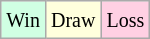<table class="wikitable">
<tr>
<td style="background-color: #d0ffe3;"><small>Win</small></td>
<td style="background-color: #ffffdd;"><small>Draw</small></td>
<td style="background-color: #ffd0e3;"><small>Loss</small></td>
</tr>
</table>
